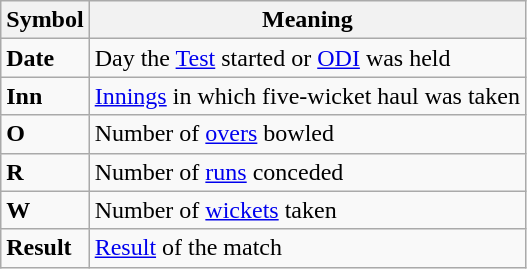<table class="wikitable">
<tr>
<th>Symbol</th>
<th>Meaning</th>
</tr>
<tr>
<td><strong>Date</strong></td>
<td>Day the <a href='#'>Test</a> started or <a href='#'>ODI</a> was held</td>
</tr>
<tr>
<td><strong>Inn</strong></td>
<td><a href='#'>Innings</a> in which five-wicket haul was taken</td>
</tr>
<tr>
<td><strong>O</strong></td>
<td>Number of <a href='#'>overs</a> bowled</td>
</tr>
<tr>
<td><strong>R</strong></td>
<td>Number of <a href='#'>runs</a> conceded</td>
</tr>
<tr>
<td><strong>W</strong></td>
<td>Number of <a href='#'>wickets</a> taken</td>
</tr>
<tr>
<td><strong>Result</strong></td>
<td><a href='#'>Result</a> of the match</td>
</tr>
</table>
